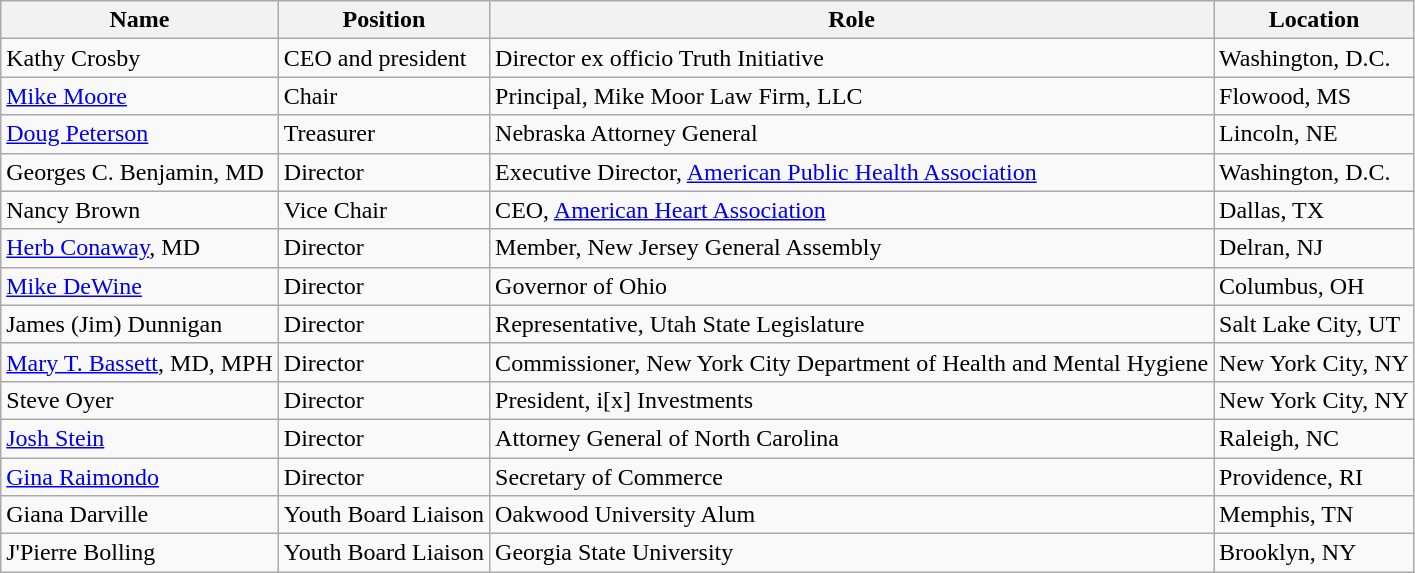<table class="wikitable">
<tr>
<th>Name</th>
<th>Position</th>
<th>Role</th>
<th>Location</th>
</tr>
<tr>
<td>Kathy Crosby</td>
<td>CEO and president</td>
<td>Director ex officio Truth Initiative</td>
<td>Washington, D.C.</td>
</tr>
<tr>
<td><a href='#'>Mike Moore</a></td>
<td>Chair</td>
<td>Principal, Mike Moor Law Firm, LLC</td>
<td>Flowood, MS</td>
</tr>
<tr>
<td><a href='#'>Doug Peterson</a></td>
<td>Treasurer</td>
<td>Nebraska Attorney General</td>
<td>Lincoln, NE</td>
</tr>
<tr>
<td>Georges C. Benjamin, MD</td>
<td>Director</td>
<td>Executive Director, <a href='#'>American Public Health Association</a></td>
<td>Washington, D.C.</td>
</tr>
<tr>
<td>Nancy Brown</td>
<td>Vice Chair</td>
<td>CEO, <a href='#'>American Heart Association</a></td>
<td>Dallas, TX</td>
</tr>
<tr>
<td><a href='#'>Herb Conaway</a>, MD</td>
<td>Director</td>
<td>Member, New Jersey General Assembly</td>
<td>Delran, NJ</td>
</tr>
<tr>
<td><a href='#'>Mike DeWine</a></td>
<td>Director</td>
<td>Governor of Ohio</td>
<td>Columbus, OH</td>
</tr>
<tr>
<td>James (Jim) Dunnigan</td>
<td>Director</td>
<td>Representative, Utah State Legislature</td>
<td>Salt Lake City, UT</td>
</tr>
<tr>
<td><a href='#'>Mary T. Bassett</a>, MD, MPH</td>
<td>Director</td>
<td>Commissioner, New York City Department of Health and Mental Hygiene</td>
<td>New York City, NY</td>
</tr>
<tr>
<td>Steve Oyer</td>
<td>Director</td>
<td>President, i[x] Investments</td>
<td>New York City, NY</td>
</tr>
<tr>
<td><a href='#'>Josh Stein</a></td>
<td>Director</td>
<td>Attorney General of North Carolina</td>
<td>Raleigh, NC</td>
</tr>
<tr>
<td><a href='#'>Gina Raimondo</a></td>
<td>Director</td>
<td>Secretary of Commerce</td>
<td>Providence, RI</td>
</tr>
<tr>
<td>Giana Darville</td>
<td>Youth Board Liaison</td>
<td>Oakwood University Alum</td>
<td>Memphis, TN</td>
</tr>
<tr>
<td>J'Pierre Bolling</td>
<td>Youth Board Liaison</td>
<td>Georgia State University</td>
<td>Brooklyn, NY</td>
</tr>
</table>
